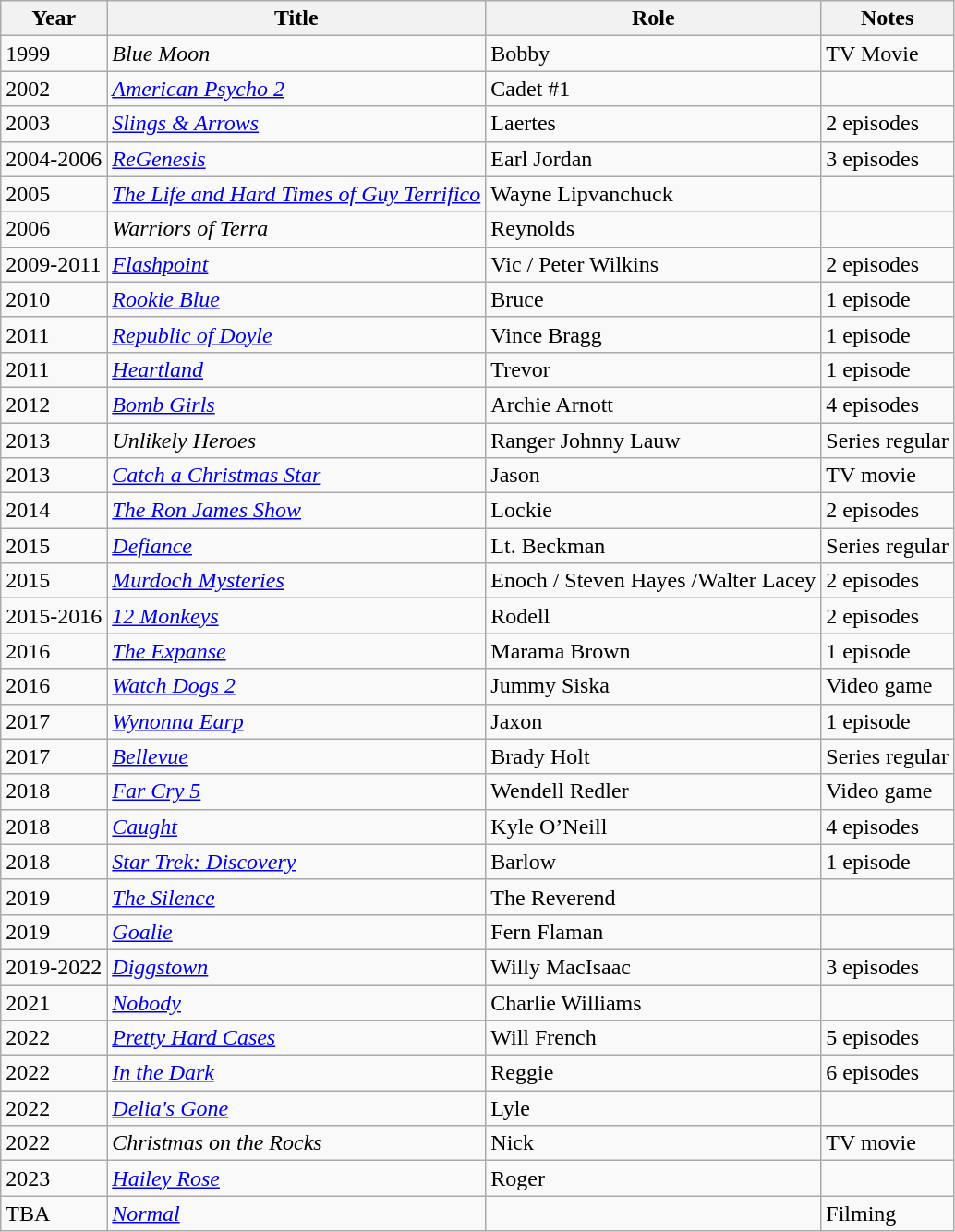<table class="wikitable sortable">
<tr>
<th>Year</th>
<th>Title</th>
<th>Role</th>
<th>Notes</th>
</tr>
<tr>
<td>1999</td>
<td><em>Blue Moon</em></td>
<td>Bobby</td>
<td>TV Movie</td>
</tr>
<tr>
<td>2002</td>
<td><em><a href='#'>American Psycho 2</a></em></td>
<td>Cadet #1</td>
<td></td>
</tr>
<tr>
<td>2003</td>
<td><em><a href='#'>Slings & Arrows</a></em></td>
<td>Laertes</td>
<td>2 episodes</td>
</tr>
<tr>
<td>2004-2006</td>
<td><em><a href='#'>ReGenesis</a></em></td>
<td>Earl Jordan</td>
<td>3 episodes</td>
</tr>
<tr>
<td>2005</td>
<td data-sort-value="Life and Hard Times of Guy Terrifico, The"><em><a href='#'>The Life and Hard Times of Guy Terrifico</a></em></td>
<td>Wayne Lipvanchuck</td>
<td></td>
</tr>
<tr>
<td>2006</td>
<td><em>Warriors of Terra</em></td>
<td>Reynolds</td>
<td></td>
</tr>
<tr>
<td>2009-2011</td>
<td><em><a href='#'>Flashpoint</a></em></td>
<td>Vic / Peter Wilkins</td>
<td>2 episodes</td>
</tr>
<tr>
<td>2010</td>
<td><em><a href='#'>Rookie Blue</a></em></td>
<td>Bruce</td>
<td>1 episode</td>
</tr>
<tr>
<td>2011</td>
<td><em><a href='#'>Republic of Doyle</a></em></td>
<td>Vince Bragg</td>
<td>1 episode</td>
</tr>
<tr>
<td>2011</td>
<td><em><a href='#'>Heartland</a></em></td>
<td>Trevor</td>
<td>1 episode</td>
</tr>
<tr>
<td>2012</td>
<td><em><a href='#'>Bomb Girls</a></em></td>
<td>Archie Arnott</td>
<td>4 episodes</td>
</tr>
<tr>
<td>2013</td>
<td><em>Unlikely Heroes</em></td>
<td>Ranger Johnny Lauw</td>
<td>Series regular</td>
</tr>
<tr>
<td>2013</td>
<td><em><a href='#'>Catch a Christmas Star</a></em></td>
<td>Jason</td>
<td>TV movie</td>
</tr>
<tr>
<td>2014</td>
<td data-sort-value="Ron James Show, The"><em><a href='#'>The Ron James Show</a></em></td>
<td>Lockie</td>
<td>2 episodes</td>
</tr>
<tr>
<td>2015</td>
<td><em><a href='#'>Defiance</a></em></td>
<td>Lt. Beckman</td>
<td>Series regular</td>
</tr>
<tr>
<td>2015</td>
<td><em><a href='#'>Murdoch Mysteries</a></em></td>
<td>Enoch / Steven Hayes /Walter Lacey</td>
<td>2 episodes</td>
</tr>
<tr>
<td>2015-2016</td>
<td><em><a href='#'>12 Monkeys</a></em></td>
<td>Rodell</td>
<td>2 episodes</td>
</tr>
<tr>
<td>2016</td>
<td data-sort-value="Expanse, The"><em><a href='#'>The Expanse</a></em></td>
<td>Marama Brown</td>
<td>1 episode</td>
</tr>
<tr>
<td>2016</td>
<td><em><a href='#'>Watch Dogs 2</a></em></td>
<td>Jummy Siska</td>
<td>Video game</td>
</tr>
<tr>
<td>2017</td>
<td><em><a href='#'>Wynonna Earp</a></em></td>
<td>Jaxon</td>
<td>1 episode</td>
</tr>
<tr>
<td>2017</td>
<td><em><a href='#'>Bellevue</a></em></td>
<td>Brady Holt</td>
<td>Series regular</td>
</tr>
<tr>
<td>2018</td>
<td><em><a href='#'>Far Cry 5</a></em></td>
<td>Wendell Redler</td>
<td>Video game</td>
</tr>
<tr>
<td>2018</td>
<td><em><a href='#'>Caught</a></em></td>
<td>Kyle O’Neill</td>
<td>4 episodes</td>
</tr>
<tr>
<td>2018</td>
<td><em><a href='#'>Star Trek: Discovery</a></em></td>
<td>Barlow</td>
<td>1 episode</td>
</tr>
<tr>
<td>2019</td>
<td data-sort-value="Silence, The"><em><a href='#'>The Silence</a></em></td>
<td>The Reverend</td>
<td></td>
</tr>
<tr>
<td>2019</td>
<td><em><a href='#'>Goalie</a></em></td>
<td>Fern Flaman</td>
<td></td>
</tr>
<tr>
<td>2019-2022</td>
<td><em><a href='#'>Diggstown</a></em></td>
<td>Willy MacIsaac</td>
<td>3 episodes</td>
</tr>
<tr>
<td>2021</td>
<td><em><a href='#'>Nobody</a></em></td>
<td>Charlie Williams</td>
<td></td>
</tr>
<tr>
<td>2022</td>
<td><em><a href='#'>Pretty Hard Cases</a></em></td>
<td>Will French</td>
<td>5 episodes</td>
</tr>
<tr>
<td>2022</td>
<td><em><a href='#'>In the Dark</a></em></td>
<td>Reggie</td>
<td>6 episodes</td>
</tr>
<tr>
<td>2022</td>
<td><em><a href='#'>Delia's Gone</a></em></td>
<td>Lyle</td>
<td></td>
</tr>
<tr>
<td>2022</td>
<td><em>Christmas on the Rocks</em></td>
<td>Nick</td>
<td>TV movie</td>
</tr>
<tr>
<td>2023</td>
<td><em><a href='#'>Hailey Rose</a></em></td>
<td>Roger</td>
<td></td>
</tr>
<tr>
<td>TBA</td>
<td><em><a href='#'>Normal</a></em></td>
<td></td>
<td>Filming</td>
</tr>
</table>
